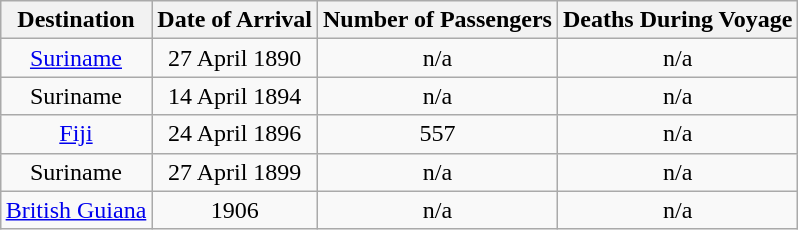<table class="wikitable" style="text-align:center; margin:0.5em auto;">
<tr>
<th>Destination</th>
<th>Date of Arrival</th>
<th>Number of Passengers</th>
<th>Deaths During Voyage</th>
</tr>
<tr>
<td><a href='#'>Suriname</a></td>
<td>27 April 1890</td>
<td>n/a</td>
<td>n/a</td>
</tr>
<tr>
<td>Suriname</td>
<td>14 April 1894</td>
<td>n/a</td>
<td>n/a</td>
</tr>
<tr>
<td><a href='#'>Fiji</a></td>
<td>24 April 1896</td>
<td>557</td>
<td>n/a</td>
</tr>
<tr>
<td>Suriname</td>
<td>27 April 1899</td>
<td>n/a</td>
<td>n/a</td>
</tr>
<tr>
<td><a href='#'>British Guiana</a></td>
<td>1906</td>
<td>n/a</td>
<td>n/a</td>
</tr>
</table>
